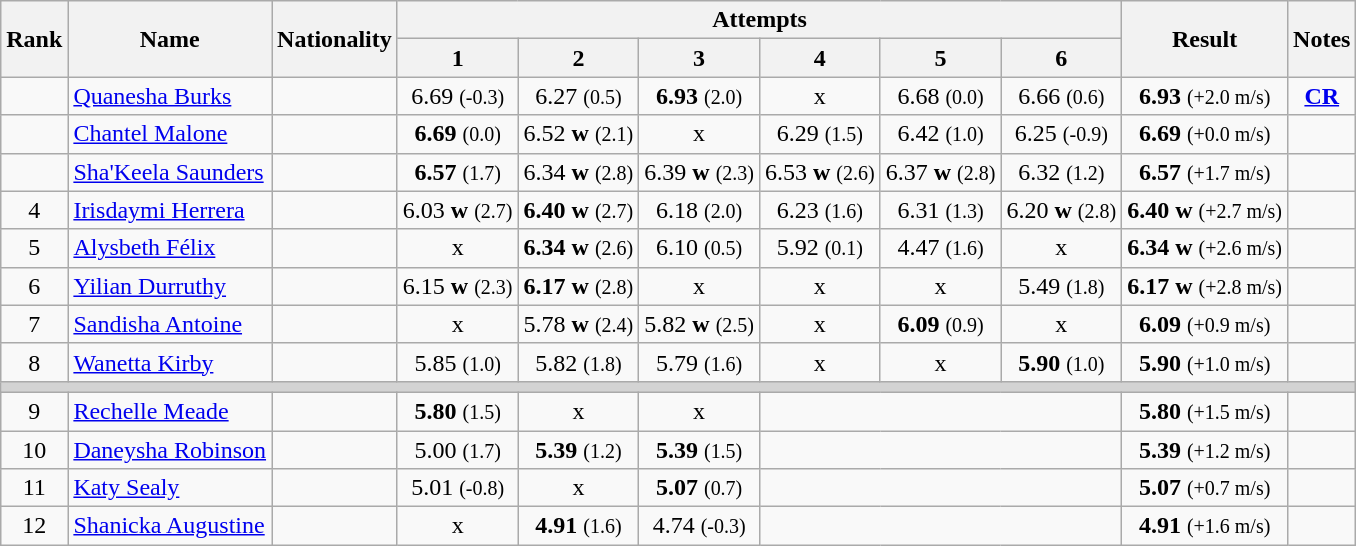<table class="wikitable sortable" style="text-align:center">
<tr>
<th rowspan=2>Rank</th>
<th rowspan=2>Name</th>
<th rowspan=2>Nationality</th>
<th colspan=6>Attempts</th>
<th rowspan=2>Result</th>
<th rowspan=2>Notes</th>
</tr>
<tr>
<th>1</th>
<th>2</th>
<th>3</th>
<th>4</th>
<th>5</th>
<th>6</th>
</tr>
<tr>
<td align=center></td>
<td align=left><a href='#'>Quanesha Burks</a></td>
<td align=left></td>
<td>6.69 <small>(-0.3)</small></td>
<td>6.27 <small>(0.5)</small></td>
<td><strong>6.93</strong> <small>(2.0)</small></td>
<td>x</td>
<td>6.68 <small>(0.0)</small></td>
<td>6.66 <small>(0.6)</small></td>
<td><strong>6.93</strong> <small>(+2.0 m/s)</small></td>
<td><strong><a href='#'>CR</a></strong></td>
</tr>
<tr>
<td align=center></td>
<td align=left><a href='#'>Chantel Malone</a></td>
<td align=left></td>
<td><strong>6.69</strong> <small>(0.0)</small></td>
<td>6.52 <strong>w</strong> <small>(2.1)</small></td>
<td>x</td>
<td>6.29 <small>(1.5)</small></td>
<td>6.42 <small>(1.0)</small></td>
<td>6.25 <small>(-0.9)</small></td>
<td><strong>6.69</strong> <small>(+0.0 m/s)</small></td>
<td></td>
</tr>
<tr>
<td align=center></td>
<td align=left><a href='#'>Sha'Keela Saunders</a></td>
<td align=left></td>
<td><strong>6.57</strong> <small>(1.7)</small></td>
<td>6.34 <strong>w</strong> <small>(2.8)</small></td>
<td>6.39 <strong>w</strong> <small>(2.3)</small></td>
<td>6.53 <strong>w</strong> <small>(2.6)</small></td>
<td>6.37 <strong>w</strong> <small>(2.8)</small></td>
<td>6.32 <small>(1.2)</small></td>
<td><strong>6.57</strong> <small>(+1.7 m/s)</small></td>
<td></td>
</tr>
<tr>
<td align=center>4</td>
<td align=left><a href='#'>Irisdaymi Herrera</a></td>
<td align=left></td>
<td>6.03 <strong>w</strong> <small>(2.7)</small></td>
<td><strong>6.40</strong> <strong>w</strong> <small>(2.7)</small></td>
<td>6.18 <small>(2.0)</small></td>
<td>6.23 <small>(1.6)</small></td>
<td>6.31 <small>(1.3)</small></td>
<td>6.20 <strong>w</strong> <small>(2.8)</small></td>
<td><strong>6.40</strong> <strong>w</strong> <small>(+2.7 m/s)</small></td>
<td></td>
</tr>
<tr>
<td align=center>5</td>
<td align=left><a href='#'>Alysbeth Félix</a></td>
<td align=left></td>
<td>x</td>
<td><strong>6.34</strong> <strong>w</strong> <small>(2.6)</small></td>
<td>6.10 <small>(0.5)</small></td>
<td>5.92 <small>(0.1)</small></td>
<td>4.47 <small>(1.6)</small></td>
<td>x</td>
<td><strong>6.34</strong> <strong>w</strong> <small>(+2.6 m/s)</small></td>
<td></td>
</tr>
<tr>
<td align=center>6</td>
<td align=left><a href='#'>Yilian Durruthy</a></td>
<td align=left></td>
<td>6.15 <strong>w</strong> <small>(2.3)</small></td>
<td><strong>6.17</strong> <strong>w</strong> <small>(2.8)</small></td>
<td>x</td>
<td>x</td>
<td>x</td>
<td>5.49 <small>(1.8)</small></td>
<td><strong>6.17</strong> <strong>w</strong> <small>(+2.8 m/s)</small></td>
<td></td>
</tr>
<tr>
<td align=center>7</td>
<td align=left><a href='#'>Sandisha Antoine</a></td>
<td align=left></td>
<td>x</td>
<td>5.78 <strong>w</strong> <small>(2.4)</small></td>
<td>5.82 <strong>w</strong> <small>(2.5)</small></td>
<td>x</td>
<td><strong>6.09</strong> <small>(0.9)</small></td>
<td>x</td>
<td><strong>6.09</strong> <small>(+0.9 m/s)</small></td>
<td></td>
</tr>
<tr>
<td align=center>8</td>
<td align=left><a href='#'>Wanetta Kirby</a></td>
<td align=left></td>
<td>5.85 <small>(1.0)</small></td>
<td>5.82 <small>(1.8)</small></td>
<td>5.79 <small>(1.6)</small></td>
<td>x</td>
<td>x</td>
<td><strong>5.90</strong> <small>(1.0)</small></td>
<td><strong>5.90</strong> <small>(+1.0 m/s)</small></td>
<td></td>
</tr>
<tr>
<td colspan=11 bgcolor=lightgray></td>
</tr>
<tr>
<td align=center>9</td>
<td align=left><a href='#'>Rechelle Meade</a></td>
<td align=left></td>
<td><strong>5.80</strong> <small>(1.5)</small></td>
<td>x</td>
<td>x</td>
<td colspan=3></td>
<td><strong>5.80</strong> <small>(+1.5 m/s)</small></td>
<td></td>
</tr>
<tr>
<td align=center>10</td>
<td align=left><a href='#'>Daneysha Robinson</a></td>
<td align=left></td>
<td>5.00 <small>(1.7)</small></td>
<td><strong>5.39</strong> <small>(1.2)</small></td>
<td><strong>5.39</strong> <small>(1.5)</small></td>
<td colspan=3></td>
<td><strong>5.39</strong> <small>(+1.2 m/s)</small></td>
<td></td>
</tr>
<tr>
<td align=center>11</td>
<td align=left><a href='#'>Katy Sealy</a></td>
<td align=left></td>
<td>5.01 <small>(-0.8)</small></td>
<td>x</td>
<td><strong>5.07</strong> <small>(0.7)</small></td>
<td colspan=3></td>
<td><strong>5.07</strong> <small>(+0.7 m/s)</small></td>
<td></td>
</tr>
<tr>
<td align=center>12</td>
<td align=left><a href='#'>Shanicka Augustine</a></td>
<td align=left></td>
<td>x</td>
<td><strong>4.91</strong> <small>(1.6)</small></td>
<td>4.74 <small>(-0.3)</small></td>
<td colspan=3></td>
<td><strong>4.91</strong> <small>(+1.6 m/s)</small></td>
<td></td>
</tr>
</table>
